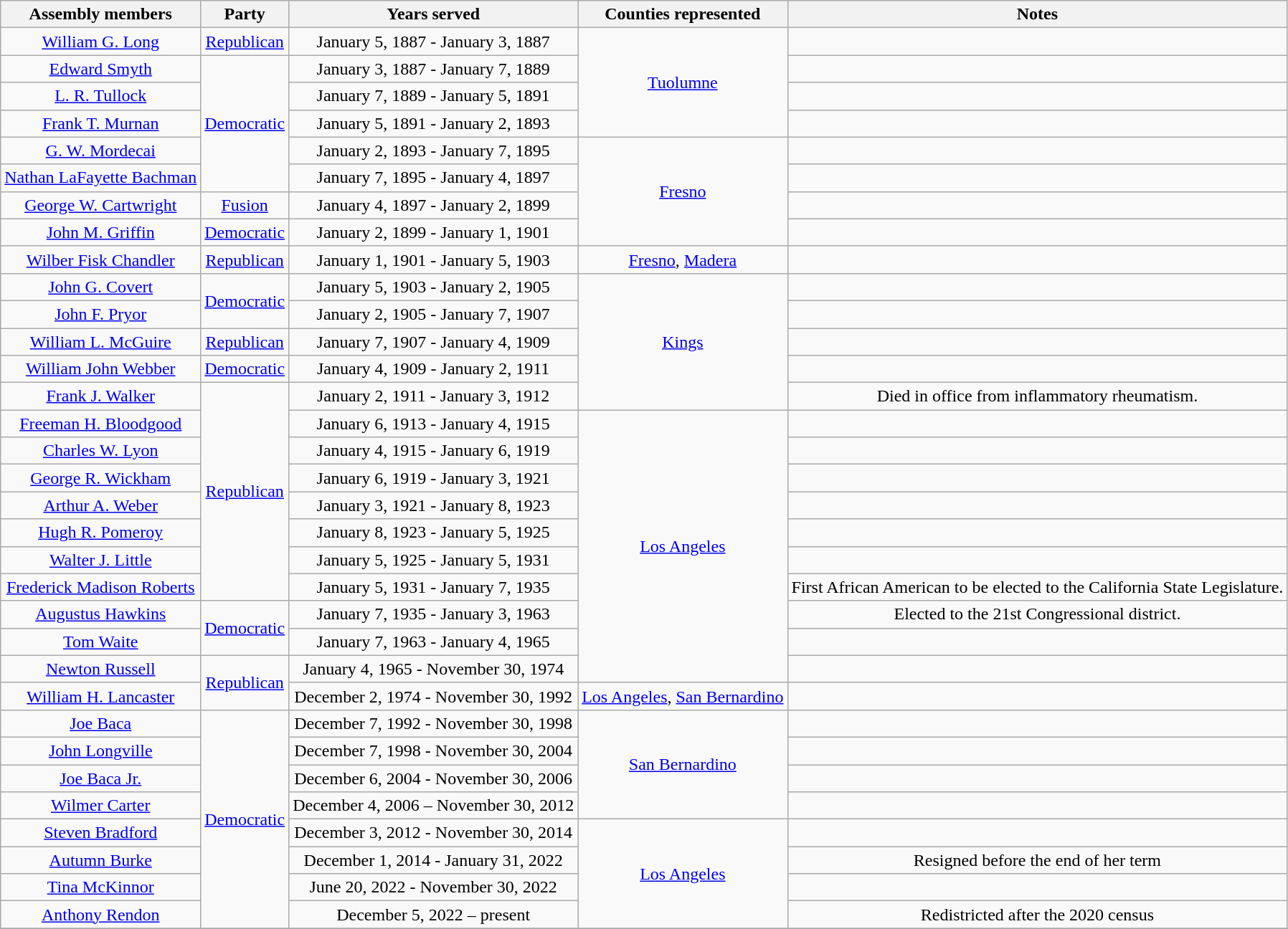<table class=wikitable style="text-align:center">
<tr>
<th>Assembly members</th>
<th>Party</th>
<th>Years served</th>
<th>Counties represented</th>
<th>Notes</th>
</tr>
<tr>
<td><a href='#'>William G. Long</a></td>
<td><a href='#'>Republican</a></td>
<td>January 5, 1887 - January 3, 1887</td>
<td rowspan=4><a href='#'>Tuolumne</a></td>
<td></td>
</tr>
<tr>
<td><a href='#'>Edward Smyth</a></td>
<td rowspan=5 ><a href='#'>Democratic</a></td>
<td>January 3, 1887 - January 7, 1889</td>
<td></td>
</tr>
<tr>
<td><a href='#'>L. R. Tullock</a></td>
<td>January 7, 1889 - January 5, 1891</td>
<td></td>
</tr>
<tr>
<td><a href='#'>Frank T. Murnan</a></td>
<td>January 5, 1891 - January 2, 1893</td>
<td></td>
</tr>
<tr>
<td><a href='#'>G. W. Mordecai</a></td>
<td>January 2, 1893 - January 7, 1895</td>
<td rowspan=4><a href='#'>Fresno</a></td>
<td></td>
</tr>
<tr>
<td><a href='#'>Nathan LaFayette Bachman</a></td>
<td>January 7, 1895 - January 4, 1897</td>
<td></td>
</tr>
<tr>
<td><a href='#'>George W. Cartwright</a></td>
<td><a href='#'>Fusion</a></td>
<td>January 4, 1897 - January 2, 1899</td>
<td></td>
</tr>
<tr>
<td><a href='#'>John M. Griffin</a></td>
<td><a href='#'>Democratic</a></td>
<td>January 2, 1899 - January 1, 1901</td>
<td></td>
</tr>
<tr>
<td><a href='#'>Wilber Fisk Chandler</a></td>
<td><a href='#'>Republican</a></td>
<td>January 1, 1901 - January 5, 1903</td>
<td><a href='#'>Fresno</a>, <a href='#'>Madera</a></td>
<td></td>
</tr>
<tr>
<td><a href='#'>John G. Covert</a></td>
<td rowspan=2 ><a href='#'>Democratic</a></td>
<td>January 5, 1903 - January 2, 1905</td>
<td rowspan=5><a href='#'>Kings</a></td>
<td></td>
</tr>
<tr>
<td><a href='#'>John F. Pryor</a></td>
<td>January 2, 1905 - January 7, 1907</td>
<td></td>
</tr>
<tr>
<td><a href='#'>William L. McGuire</a></td>
<td><a href='#'>Republican</a></td>
<td>January 7, 1907 - January 4, 1909</td>
<td></td>
</tr>
<tr>
<td><a href='#'>William John Webber</a></td>
<td><a href='#'>Democratic</a></td>
<td>January 4, 1909 - January 2, 1911</td>
<td></td>
</tr>
<tr>
<td><a href='#'>Frank J. Walker</a></td>
<td rowspan=8 ><a href='#'>Republican</a></td>
<td>January 2, 1911 - January 3, 1912</td>
<td>Died in office from inflammatory rheumatism.</td>
</tr>
<tr>
<td><a href='#'>Freeman H. Bloodgood</a></td>
<td>January 6, 1913 - January 4, 1915</td>
<td rowspan=11><a href='#'>Los Angeles</a></td>
<td></td>
</tr>
<tr>
<td><a href='#'>Charles W. Lyon</a></td>
<td>January 4, 1915 - January 6, 1919</td>
<td></td>
</tr>
<tr>
<td><a href='#'>George R. Wickham</a></td>
<td>January 6, 1919 - January 3, 1921</td>
<td></td>
</tr>
<tr>
<td><a href='#'>Arthur A. Weber</a></td>
<td>January 3, 1921 - January 8, 1923</td>
<td></td>
</tr>
<tr>
<td><a href='#'>Hugh R. Pomeroy</a></td>
<td>January 8, 1923 - January 5, 1925</td>
<td></td>
</tr>
<tr>
<td><a href='#'>Walter J. Little</a></td>
<td>January 5, 1925 - January 5, 1931</td>
<td></td>
</tr>
<tr>
<td><a href='#'>Frederick Madison Roberts</a></td>
<td>January 5, 1931 - January 7, 1935</td>
<td>First African American to be elected to the California State Legislature.</td>
</tr>
<tr>
<td><a href='#'>Augustus Hawkins</a></td>
<td rowspan=2 ><a href='#'>Democratic</a></td>
<td>January 7, 1935 - January 3, 1963</td>
<td>Elected to the 21st Congressional district.</td>
</tr>
<tr>
<td><a href='#'>Tom Waite</a></td>
<td>January 7, 1963 - January 4, 1965</td>
<td></td>
</tr>
<tr>
<td><a href='#'>Newton Russell</a></td>
<td rowspan=3 ><a href='#'>Republican</a></td>
<td>January 4, 1965 - November 30, 1974</td>
<td></td>
</tr>
<tr>
<td rowspan=2><a href='#'>William H. Lancaster</a></td>
<td rowspan=2>December 2, 1974 - November 30, 1992</td>
<td rowspan=2></td>
</tr>
<tr>
<td><a href='#'>Los Angeles</a>, <a href='#'>San Bernardino</a></td>
</tr>
<tr>
<td><a href='#'>Joe Baca</a></td>
<td rowspan=8 ><a href='#'>Democratic</a></td>
<td>December 7, 1992 - November 30, 1998</td>
<td rowspan=4><a href='#'>San Bernardino</a></td>
<td></td>
</tr>
<tr>
<td><a href='#'>John Longville</a></td>
<td>December 7, 1998 - November 30, 2004</td>
<td></td>
</tr>
<tr>
<td><a href='#'>Joe Baca Jr.</a></td>
<td>December 6, 2004 - November 30, 2006</td>
<td></td>
</tr>
<tr>
<td><a href='#'>Wilmer Carter</a></td>
<td>December 4, 2006 – November 30, 2012</td>
<td></td>
</tr>
<tr>
<td><a href='#'>Steven Bradford</a></td>
<td>December 3, 2012 - November 30, 2014</td>
<td rowspan=4><a href='#'>Los Angeles</a></td>
<td></td>
</tr>
<tr>
<td><a href='#'>Autumn Burke</a></td>
<td>December 1, 2014 - January 31, 2022</td>
<td>Resigned before the end of her term</td>
</tr>
<tr>
<td><a href='#'>Tina McKinnor</a></td>
<td>June 20, 2022 - November 30, 2022</td>
<td></td>
</tr>
<tr>
<td><a href='#'>Anthony Rendon</a></td>
<td>December 5, 2022 – present</td>
<td>Redistricted after the 2020 census</td>
</tr>
<tr>
</tr>
</table>
